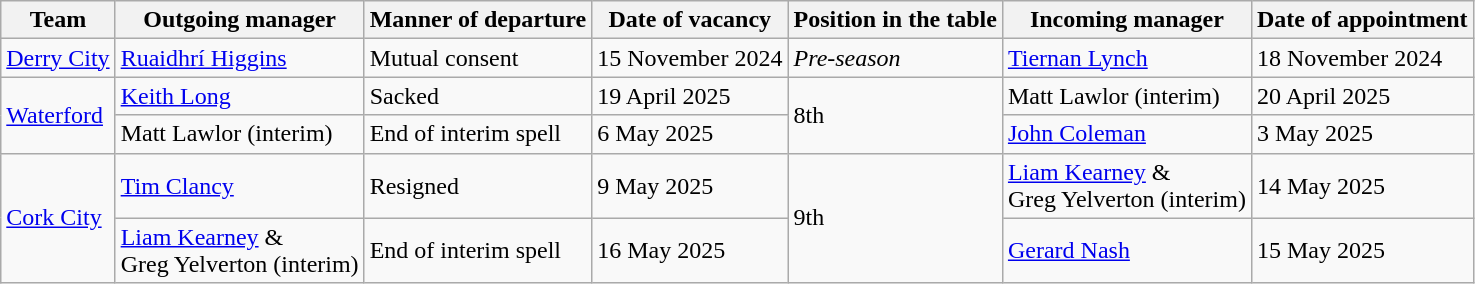<table class="wikitable sortable">
<tr>
<th>Team</th>
<th>Outgoing manager</th>
<th>Manner of departure</th>
<th>Date of vacancy</th>
<th>Position in the table</th>
<th>Incoming manager</th>
<th>Date of appointment</th>
</tr>
<tr>
<td><a href='#'>Derry City</a></td>
<td nowrap> <a href='#'>Ruaidhrí Higgins</a></td>
<td>Mutual consent</td>
<td>15 November 2024</td>
<td><em>Pre-season</em></td>
<td nowrap> <a href='#'>Tiernan Lynch</a></td>
<td>18 November 2024</td>
</tr>
<tr>
<td rowspan="2"><a href='#'>Waterford</a></td>
<td nowrap> <a href='#'>Keith Long</a></td>
<td>Sacked</td>
<td>19 April 2025</td>
<td rowspan="2">8th</td>
<td nowrap> Matt Lawlor (interim)</td>
<td>20 April 2025</td>
</tr>
<tr>
<td nowrap> Matt Lawlor (interim)</td>
<td>End of interim spell</td>
<td>6 May 2025</td>
<td nowrap> <a href='#'>John Coleman</a></td>
<td>3 May 2025</td>
</tr>
<tr>
<td rowspan="2"><a href='#'>Cork City</a></td>
<td nowrap> <a href='#'>Tim Clancy</a></td>
<td>Resigned</td>
<td>9 May 2025</td>
<td rowspan="2">9th</td>
<td nowrap> <a href='#'>Liam Kearney</a> &<br> Greg Yelverton (interim)</td>
<td>14 May 2025</td>
</tr>
<tr>
<td nowrap> <a href='#'>Liam Kearney</a> &<br> Greg Yelverton (interim)</td>
<td>End of interim spell</td>
<td>16 May 2025</td>
<td nowrap> <a href='#'>Gerard Nash</a></td>
<td>15 May 2025</td>
</tr>
</table>
